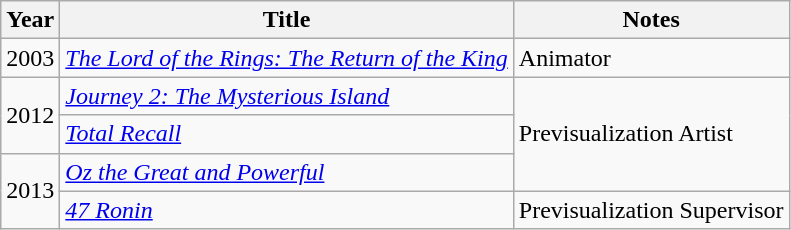<table class="wikitable">
<tr>
<th>Year</th>
<th>Title</th>
<th>Notes</th>
</tr>
<tr>
<td>2003</td>
<td><em><a href='#'>The Lord of the Rings: The Return of the King</a></em></td>
<td>Animator</td>
</tr>
<tr>
<td rowspan="2">2012</td>
<td><em><a href='#'>Journey 2: The Mysterious Island</a></em></td>
<td rowspan="3">Previsualization Artist</td>
</tr>
<tr>
<td><em><a href='#'>Total Recall</a></em></td>
</tr>
<tr>
<td rowspan="2">2013</td>
<td><em><a href='#'>Oz the Great and Powerful</a></em></td>
</tr>
<tr>
<td><em><a href='#'>47 Ronin</a></em></td>
<td>Previsualization Supervisor</td>
</tr>
</table>
